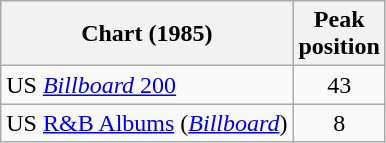<table Class = "wikitable sortable">
<tr>
<th>Chart (1985)</th>
<th>Peak<br>position</th>
</tr>
<tr>
<td>US <a href='#'><em>Billboard</em> 200</a></td>
<td align=center>43</td>
</tr>
<tr>
<td>US <a href='#'>R&B Albums</a> (<em><a href='#'>Billboard</a></em>)</td>
<td align=center>8</td>
</tr>
</table>
